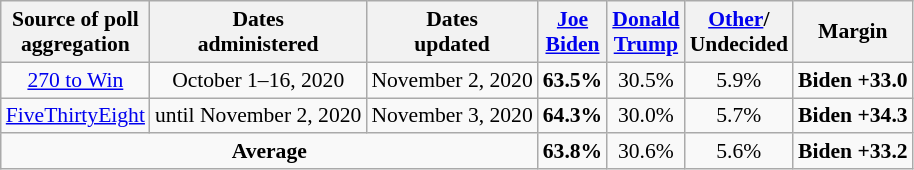<table class="wikitable sortable" style="text-align:center;font-size:90%;line-height:17px">
<tr>
<th>Source of poll<br>aggregation</th>
<th>Dates<br> administered</th>
<th>Dates<br> updated</th>
<th class="unsortable"><a href='#'>Joe<br>Biden</a><br></th>
<th class="unsortable"><a href='#'>Donald<br>Trump</a><br></th>
<th class="unsortable"><a href='#'>Other</a>/<br>Undecided<br></th>
<th>Margin</th>
</tr>
<tr>
<td><a href='#'>270 to Win</a></td>
<td>October 1–16, 2020</td>
<td>November 2, 2020</td>
<td><strong>63.5%</strong></td>
<td>30.5%</td>
<td>5.9%</td>
<td><strong>Biden +33.0</strong></td>
</tr>
<tr>
<td><a href='#'>FiveThirtyEight</a></td>
<td>until November 2, 2020</td>
<td>November 3, 2020</td>
<td><strong>64.3%</strong></td>
<td>30.0%</td>
<td>5.7%</td>
<td><strong>Biden +34.3</strong></td>
</tr>
<tr>
<td colspan="3"><strong>Average</strong></td>
<td><strong>63.8%</strong></td>
<td>30.6%</td>
<td>5.6%</td>
<td><strong>Biden +33.2</strong></td>
</tr>
</table>
